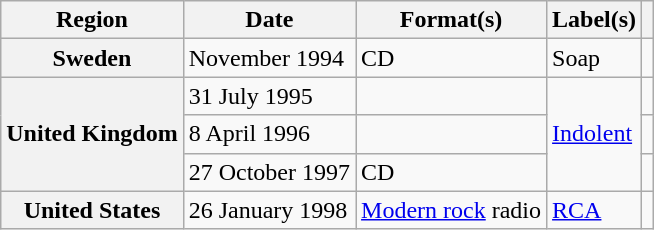<table class="wikitable plainrowheaders">
<tr>
<th scope="col">Region</th>
<th scope="col">Date</th>
<th scope="col">Format(s)</th>
<th scope="col">Label(s)</th>
<th scope="col"></th>
</tr>
<tr>
<th scope="row">Sweden</th>
<td>November 1994</td>
<td>CD</td>
<td>Soap</td>
<td></td>
</tr>
<tr>
<th scope="row" rowspan="3">United Kingdom</th>
<td>31 July 1995</td>
<td></td>
<td rowspan="3"><a href='#'>Indolent</a></td>
<td></td>
</tr>
<tr>
<td>8 April 1996</td>
<td></td>
<td></td>
</tr>
<tr>
<td>27 October 1997</td>
<td>CD</td>
<td></td>
</tr>
<tr>
<th scope="row">United States</th>
<td>26 January 1998</td>
<td><a href='#'>Modern rock</a> radio</td>
<td><a href='#'>RCA</a></td>
<td></td>
</tr>
</table>
